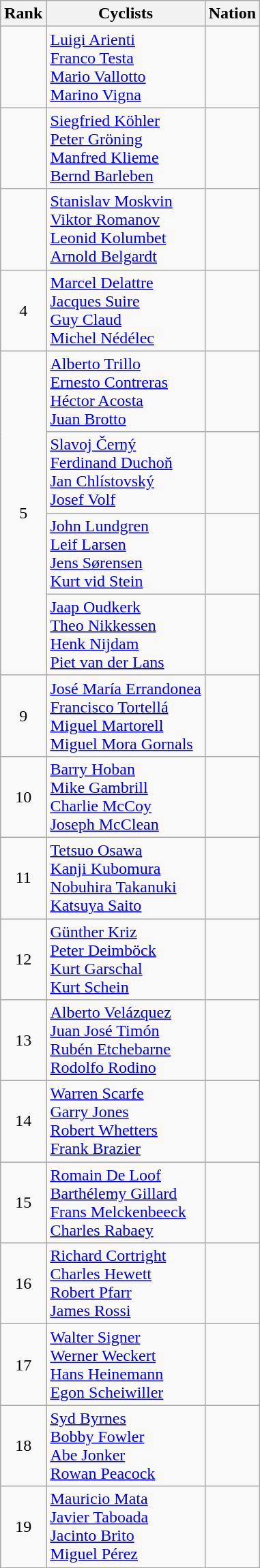<table class="wikitable sortable" style="text-align:center">
<tr>
<th>Rank</th>
<th>Cyclists</th>
<th>Nation</th>
</tr>
<tr>
<td></td>
<td align=left><a href='#'>Luigi Arienti</a><br><a href='#'>Franco Testa</a><br><a href='#'>Mario Vallotto</a><br><a href='#'>Marino Vigna</a></td>
<td align=left></td>
</tr>
<tr>
<td></td>
<td align=left><a href='#'>Siegfried Köhler</a><br><a href='#'>Peter Gröning</a><br><a href='#'>Manfred Klieme</a><br><a href='#'>Bernd Barleben</a></td>
<td align=left></td>
</tr>
<tr>
<td></td>
<td align=left><a href='#'>Stanislav Moskvin</a><br><a href='#'>Viktor Romanov</a><br><a href='#'>Leonid Kolumbet</a><br><a href='#'>Arnold Belgardt</a></td>
<td align=left></td>
</tr>
<tr>
<td>4</td>
<td align=left><a href='#'>Marcel Delattre</a><br><a href='#'>Jacques Suire</a><br><a href='#'>Guy Claud</a><br><a href='#'>Michel Nédélec</a></td>
<td align=left></td>
</tr>
<tr>
<td rowspan=4>5</td>
<td align=left><a href='#'>Alberto Trillo</a><br><a href='#'>Ernesto Contreras</a><br><a href='#'>Héctor Acosta</a><br><a href='#'>Juan Brotto</a></td>
<td align=left></td>
</tr>
<tr>
<td align=left><a href='#'>Slavoj Černý</a><br><a href='#'>Ferdinand Duchoň</a><br><a href='#'>Jan Chlístovský</a><br><a href='#'>Josef Volf</a></td>
<td align=left></td>
</tr>
<tr>
<td align=left><a href='#'>John Lundgren</a><br><a href='#'>Leif Larsen</a><br><a href='#'>Jens Sørensen</a><br><a href='#'>Kurt vid Stein</a></td>
<td align=left></td>
</tr>
<tr>
<td align=left><a href='#'>Jaap Oudkerk</a><br><a href='#'>Theo Nikkessen</a><br><a href='#'>Henk Nijdam</a><br><a href='#'>Piet van der Lans</a></td>
<td align=left></td>
</tr>
<tr>
<td>9</td>
<td align=left><a href='#'>José María Errandonea</a><br><a href='#'>Francisco Tortellá</a><br><a href='#'>Miguel Martorell</a><br><a href='#'>Miguel Mora Gornals</a></td>
<td align=left></td>
</tr>
<tr>
<td>10</td>
<td align=left><a href='#'>Barry Hoban</a><br><a href='#'>Mike Gambrill</a><br><a href='#'>Charlie McCoy</a><br><a href='#'>Joseph McClean</a></td>
<td align=left></td>
</tr>
<tr>
<td>11</td>
<td align=left><a href='#'>Tetsuo Osawa</a><br><a href='#'>Kanji Kubomura</a><br><a href='#'>Nobuhira Takanuki</a><br><a href='#'>Katsuya Saito</a></td>
<td align=left></td>
</tr>
<tr>
<td>12</td>
<td align=left><a href='#'>Günther Kriz</a><br><a href='#'>Peter Deimböck</a><br><a href='#'>Kurt Garschal</a><br><a href='#'>Kurt Schein</a></td>
<td align=left></td>
</tr>
<tr>
<td>13</td>
<td align=left><a href='#'>Alberto Velázquez</a><br><a href='#'>Juan José Timón</a><br><a href='#'>Rubén Etchebarne</a><br><a href='#'>Rodolfo Rodino</a></td>
<td align=left></td>
</tr>
<tr>
<td>14</td>
<td align=left><a href='#'>Warren Scarfe</a><br><a href='#'>Garry Jones</a><br><a href='#'>Robert Whetters</a><br><a href='#'>Frank Brazier</a></td>
<td align=left></td>
</tr>
<tr>
<td>15</td>
<td align=left><a href='#'>Romain De Loof</a><br><a href='#'>Barthélemy Gillard</a><br><a href='#'>Frans Melckenbeeck</a><br><a href='#'>Charles Rabaey</a></td>
<td align=left></td>
</tr>
<tr>
<td>16</td>
<td align=left><a href='#'>Richard Cortright</a><br><a href='#'>Charles Hewett</a><br><a href='#'>Robert Pfarr</a><br><a href='#'>James Rossi</a></td>
<td align=left></td>
</tr>
<tr>
<td>17</td>
<td align=left><a href='#'>Walter Signer</a><br><a href='#'>Werner Weckert</a><br><a href='#'>Hans Heinemann</a><br><a href='#'>Egon Scheiwiller</a></td>
<td align=left></td>
</tr>
<tr>
<td>18</td>
<td align=left><a href='#'>Syd Byrnes</a><br><a href='#'>Bobby Fowler</a><br><a href='#'>Abe Jonker</a><br><a href='#'>Rowan Peacock</a></td>
<td align=left></td>
</tr>
<tr>
<td>19</td>
<td align=left><a href='#'>Mauricio Mata</a><br><a href='#'>Javier Taboada</a><br><a href='#'>Jacinto Brito</a><br><a href='#'>Miguel Pérez</a></td>
<td align=left></td>
</tr>
</table>
